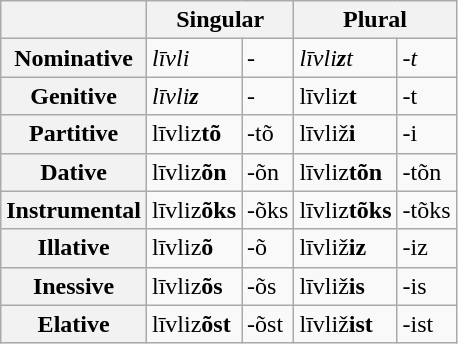<table class="wikitable">
<tr>
<th></th>
<th colspan="2">Singular</th>
<th colspan="2">Plural</th>
</tr>
<tr>
<th>Nominative</th>
<td><em>līvli</em></td>
<td><em>-</em></td>
<td><em>līvli<strong>z</strong>t</em></td>
<td><em>-t</em></td>
</tr>
<tr>
<th>Genitive</th>
<td><em>līvli<strong>z<strong><em></td>
<td></em>-<em></td>
<td></em>līvli</strong>z<strong>t<em></td>
<td></em>-t<em></td>
</tr>
<tr>
<th>Partitive</th>
<td></em>līvli</strong>z<strong>tõ<em></td>
<td></em>-tõ<em></td>
<td></em>līvli</strong>ž<strong>i<em></td>
<td></em>-i<em></td>
</tr>
<tr>
<th>Dative</th>
<td></em>līvli</strong>z<strong>õn<em></td>
<td></em>-õn<em></td>
<td></em>līvli</strong>z<strong>tõn<em></td>
<td></em>-tõn<em></td>
</tr>
<tr>
<th>Instrumental</th>
<td></em>līvli</strong>z<strong>õks<em></td>
<td></em>-õks<em></td>
<td></em>līvli</strong>z<strong>tõks<em></td>
<td></em>-tõks<em></td>
</tr>
<tr>
<th>Illative</th>
<td></em>līvli</strong>z<strong>õ<em></td>
<td></em>-õ<em></td>
<td></em>līvli</strong>ž<strong>iz<em></td>
<td></em>-iz<em></td>
</tr>
<tr>
<th>Inessive</th>
<td></em>līvli</strong>z<strong>õs<em></td>
<td></em>-õs<em></td>
<td></em>līvli</strong>ž<strong>is<em></td>
<td></em>-is<em></td>
</tr>
<tr>
<th>Elative</th>
<td></em>līvli</strong>z<strong>õst<em></td>
<td></em>-õst<em></td>
<td></em>līvli</strong>ž<strong>ist<em></td>
<td></em>-ist<em></td>
</tr>
</table>
